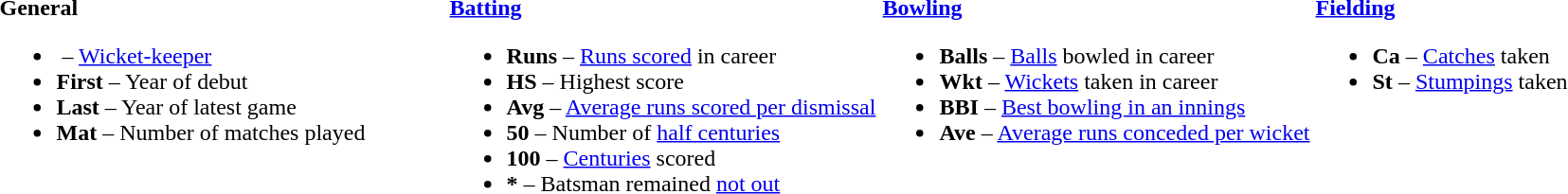<table>
<tr>
<td valign="top" style="width:26%"><br><strong>General</strong><ul><li> – <a href='#'>Wicket-keeper</a></li><li><strong>First</strong> – Year of debut</li><li><strong>Last</strong> – Year of latest game</li><li><strong>Mat</strong> – Number of matches played</li></ul></td>
<td valign="top" style="width:25%"><br><strong><a href='#'>Batting</a></strong><ul><li><strong>Runs</strong> – <a href='#'>Runs scored</a> in career</li><li><strong>HS</strong> – Highest score</li><li><strong>Avg</strong> – <a href='#'>Average runs scored per dismissal</a></li><li><strong>50</strong> – Number of <a href='#'>half centuries</a></li><li><strong>100</strong> – <a href='#'>Centuries</a> scored</li><li><strong>*</strong> – Batsman remained <a href='#'>not out</a></li></ul></td>
<td valign="top" style="width:25%"><br><strong><a href='#'>Bowling</a></strong><ul><li><strong>Balls</strong> – <a href='#'>Balls</a> bowled in career</li><li><strong>Wkt</strong> – <a href='#'>Wickets</a> taken in career</li><li><strong>BBI</strong> – <a href='#'>Best bowling in an innings</a></li><li><strong>Ave</strong> – <a href='#'>Average runs conceded per wicket</a></li></ul></td>
<td valign="top" style="width:24%"><br><strong><a href='#'>Fielding</a></strong><ul><li><strong>Ca</strong> – <a href='#'>Catches</a> taken</li><li><strong>St</strong> – <a href='#'>Stumpings</a> taken</li></ul></td>
</tr>
</table>
